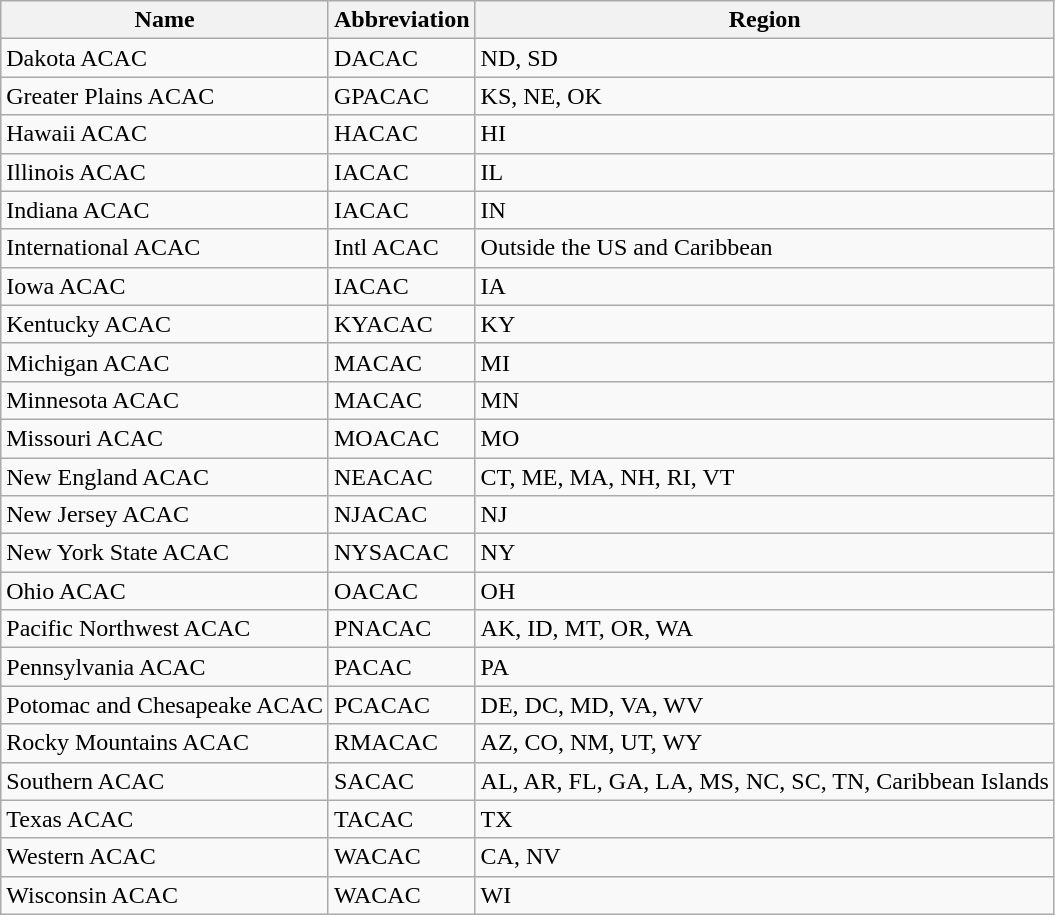<table class="wikitable">
<tr>
<th>Name</th>
<th>Abbreviation</th>
<th>Region</th>
</tr>
<tr>
<td>Dakota ACAC</td>
<td>DACAC</td>
<td>ND, SD</td>
</tr>
<tr>
<td>Greater Plains ACAC</td>
<td>GPACAC</td>
<td>KS, NE, OK</td>
</tr>
<tr>
<td>Hawaii ACAC</td>
<td>HACAC</td>
<td>HI</td>
</tr>
<tr>
<td>Illinois ACAC</td>
<td>IACAC</td>
<td>IL</td>
</tr>
<tr>
<td>Indiana ACAC</td>
<td>IACAC</td>
<td>IN</td>
</tr>
<tr>
<td>International ACAC</td>
<td>Intl ACAC</td>
<td>Outside the US and Caribbean</td>
</tr>
<tr>
<td>Iowa ACAC</td>
<td>IACAC</td>
<td>IA</td>
</tr>
<tr>
<td>Kentucky ACAC</td>
<td>KYACAC</td>
<td>KY</td>
</tr>
<tr>
<td>Michigan ACAC</td>
<td>MACAC</td>
<td>MI</td>
</tr>
<tr>
<td>Minnesota ACAC</td>
<td>MACAC</td>
<td>MN</td>
</tr>
<tr>
<td>Missouri ACAC</td>
<td>MOACAC</td>
<td>MO</td>
</tr>
<tr>
<td>New England ACAC</td>
<td>NEACAC</td>
<td>CT, ME, MA, NH, RI, VT</td>
</tr>
<tr>
<td>New Jersey ACAC</td>
<td>NJACAC</td>
<td>NJ</td>
</tr>
<tr>
<td>New York State ACAC</td>
<td>NYSACAC</td>
<td>NY</td>
</tr>
<tr>
<td>Ohio ACAC</td>
<td>OACAC</td>
<td>OH</td>
</tr>
<tr>
<td>Pacific Northwest ACAC</td>
<td>PNACAC</td>
<td>AK, ID, MT, OR, WA</td>
</tr>
<tr>
<td>Pennsylvania ACAC</td>
<td>PACAC</td>
<td>PA</td>
</tr>
<tr>
<td>Potomac and Chesapeake ACAC</td>
<td>PCACAC</td>
<td>DE, DC, MD, VA, WV</td>
</tr>
<tr>
<td>Rocky Mountains ACAC</td>
<td>RMACAC</td>
<td>AZ, CO, NM, UT, WY</td>
</tr>
<tr>
<td>Southern ACAC</td>
<td>SACAC</td>
<td>AL, AR, FL, GA, LA, MS, NC, SC, TN, Caribbean Islands</td>
</tr>
<tr>
<td>Texas ACAC</td>
<td>TACAC</td>
<td>TX</td>
</tr>
<tr>
<td>Western ACAC</td>
<td>WACAC</td>
<td>CA, NV</td>
</tr>
<tr>
<td>Wisconsin ACAC</td>
<td>WACAC</td>
<td>WI</td>
</tr>
</table>
